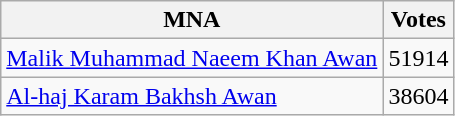<table class="wikitable">
<tr>
<th>MNA</th>
<th>Votes</th>
</tr>
<tr>
<td><a href='#'>Malik Muhammad Naeem Khan Awan</a></td>
<td>51914</td>
</tr>
<tr>
<td><a href='#'>Al-haj Karam Bakhsh Awan</a></td>
<td>38604</td>
</tr>
</table>
